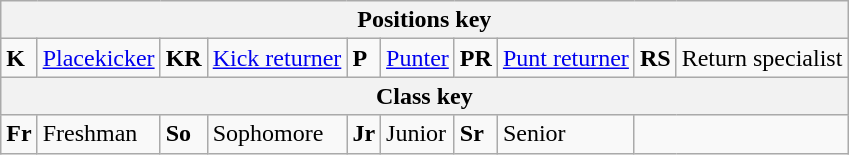<table class=wikitable>
<tr>
<th colspan=10>Positions key</th>
</tr>
<tr>
<td><strong>K</strong></td>
<td><a href='#'>Placekicker</a></td>
<td><strong>KR</strong></td>
<td><a href='#'>Kick returner</a></td>
<td><strong>P</strong></td>
<td><a href='#'>Punter</a></td>
<td><strong>PR</strong></td>
<td><a href='#'>Punt returner</a></td>
<td><strong>RS</strong></td>
<td>Return specialist</td>
</tr>
<tr>
<th colspan=10>Class key</th>
</tr>
<tr>
<td><strong>Fr</strong></td>
<td>Freshman</td>
<td><strong>So</strong></td>
<td>Sophomore</td>
<td><strong>Jr</strong></td>
<td>Junior</td>
<td><strong>Sr</strong></td>
<td>Senior</td>
</tr>
</table>
